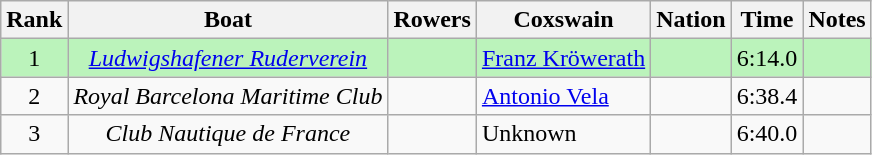<table class="wikitable sortable" style="text-align:center">
<tr>
<th>Rank</th>
<th>Boat</th>
<th>Rowers</th>
<th>Coxswain</th>
<th>Nation</th>
<th>Time</th>
<th>Notes</th>
</tr>
<tr bgcolor=bbf3bb>
<td>1</td>
<td><em><a href='#'>Ludwigshafener Ruderverein</a></em></td>
<td align=left></td>
<td align=left><a href='#'>Franz Kröwerath</a></td>
<td align=left></td>
<td>6:14.0</td>
<td></td>
</tr>
<tr>
<td>2</td>
<td><em>Royal Barcelona Maritime Club</em></td>
<td align=left></td>
<td align=left><a href='#'>Antonio Vela</a></td>
<td align=left></td>
<td>6:38.4</td>
<td></td>
</tr>
<tr>
<td>3</td>
<td><em>Club Nautique de France</em></td>
<td align=left></td>
<td align=left>Unknown</td>
<td align=left></td>
<td>6:40.0</td>
<td></td>
</tr>
</table>
